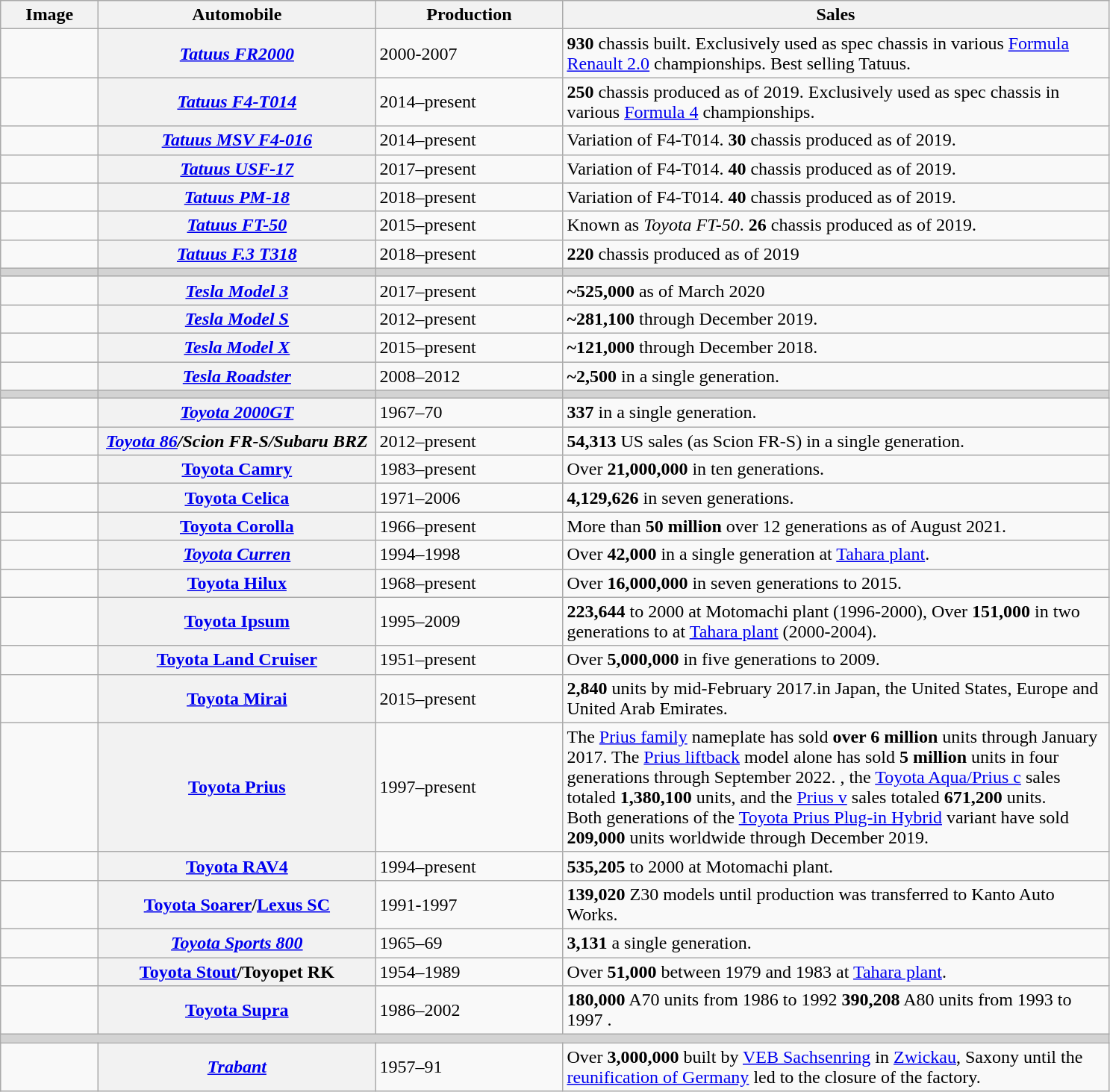<table class="wikitable">
<tr>
<th style="width:5em">Image</th>
<th style="width:15em">Automobile</th>
<th style="width:10em">Production</th>
<th style="width:30em">Sales</th>
</tr>
<tr>
<td></td>
<th><em><a href='#'>Tatuus FR2000</a></em></th>
<td>2000-2007</td>
<td><strong>930</strong> chassis built. Exclusively used as spec chassis in various <a href='#'>Formula Renault 2.0</a> championships. Best selling Tatuus.</td>
</tr>
<tr>
<td></td>
<th><em><a href='#'>Tatuus F4-T014</a></em></th>
<td>2014–present</td>
<td><strong>250</strong> chassis produced as of 2019. Exclusively used as spec chassis in various <a href='#'>Formula 4</a> championships.</td>
</tr>
<tr>
<td></td>
<th><em><a href='#'>Tatuus MSV F4-016</a></em></th>
<td>2014–present</td>
<td>Variation of F4-T014. <strong>30</strong> chassis produced as of 2019.</td>
</tr>
<tr>
<td></td>
<th><em><a href='#'>Tatuus USF-17</a></em></th>
<td>2017–present</td>
<td>Variation of F4-T014. <strong>40</strong> chassis produced as of 2019.</td>
</tr>
<tr>
<td></td>
<th><em><a href='#'>Tatuus PM-18</a></em></th>
<td>2018–present</td>
<td>Variation of F4-T014. <strong>40</strong> chassis produced as of 2019.</td>
</tr>
<tr>
<td></td>
<th><em><a href='#'>Tatuus FT-50</a></em></th>
<td>2015–present</td>
<td>Known as <em>Toyota FT-50</em>. <strong>26</strong> chassis produced as of 2019.</td>
</tr>
<tr>
<td></td>
<th><em><a href='#'>Tatuus F.3 T318</a></em></th>
<td>2018–present</td>
<td><strong>220</strong> chassis produced as of 2019</td>
</tr>
<tr style="background:lightgrey;">
<td></td>
<td></td>
<td></td>
<td></td>
</tr>
<tr>
<td></td>
<th><em><a href='#'>Tesla Model 3</a></em></th>
<td>2017–present</td>
<td><strong>~525,000</strong> as of March 2020</td>
</tr>
<tr>
<td></td>
<th><em><a href='#'>Tesla Model S</a></em></th>
<td>2012–present</td>
<td><strong>~281,100</strong> through December 2019.</td>
</tr>
<tr>
<td></td>
<th><em><a href='#'>Tesla Model X</a></em></th>
<td>2015–present</td>
<td><strong>~121,000</strong> through December 2018.</td>
</tr>
<tr>
<td></td>
<th><em><a href='#'>Tesla Roadster</a></em></th>
<td>2008–2012</td>
<td><strong>~2,500</strong> in a single generation.</td>
</tr>
<tr style="background:lightgrey;">
<td></td>
<td></td>
<td></td>
<td></td>
</tr>
<tr>
<td></td>
<th><em><a href='#'>Toyota 2000GT</a></em></th>
<td>1967–70</td>
<td><strong>337</strong> in a single generation.</td>
</tr>
<tr>
<td></td>
<th><em><a href='#'>Toyota 86</a>/Scion FR-S/Subaru BRZ</em></th>
<td>2012–present</td>
<td><strong>54,313</strong> US sales (as Scion FR-S) in a single generation.</td>
</tr>
<tr>
<td></td>
<th><a href='#'>Toyota Camry</a></th>
<td>1983–present</td>
<td>Over <strong>21,000,000</strong> in ten generations.</td>
</tr>
<tr>
<td></td>
<th><a href='#'>Toyota Celica</a></th>
<td>1971–2006</td>
<td><strong>4,129,626</strong> in seven generations.</td>
</tr>
<tr>
<td></td>
<th><a href='#'>Toyota Corolla</a></th>
<td>1966–present</td>
<td>More than <strong>50 million</strong> over 12 generations as of August 2021.</td>
</tr>
<tr>
<td></td>
<th><em><a href='#'>Toyota Curren</a></em></th>
<td>1994–1998</td>
<td>Over <strong>42,000</strong> in a single generation at <a href='#'>Tahara plant</a>.</td>
</tr>
<tr>
<td></td>
<th><a href='#'>Toyota Hilux</a></th>
<td>1968–present</td>
<td>Over <strong>16,000,000</strong> in seven generations to 2015.</td>
</tr>
<tr>
<td></td>
<th><a href='#'>Toyota Ipsum</a></th>
<td>1995–2009</td>
<td><strong>223,644</strong> to 2000 at Motomachi plant (1996-2000), Over <strong>151,000</strong> in two generations to at <a href='#'>Tahara plant</a> (2000-2004).</td>
</tr>
<tr>
<td></td>
<th><a href='#'>Toyota Land Cruiser</a></th>
<td>1951–present</td>
<td>Over <strong>5,000,000</strong> in five generations to 2009.</td>
</tr>
<tr>
<td></td>
<th><a href='#'>Toyota Mirai</a></th>
<td>2015–present</td>
<td><strong>2,840</strong> units by mid-February 2017.in Japan, the United States, Europe and United Arab Emirates.</td>
</tr>
<tr>
<td></td>
<th><a href='#'>Toyota Prius</a></th>
<td>1997–present</td>
<td>The <a href='#'>Prius family</a> nameplate has sold <strong>over 6 million</strong> units through January 2017. The <a href='#'>Prius liftback</a> model alone has sold <strong>5 million</strong> units in four generations through September 2022. , the <a href='#'>Toyota Aqua/Prius c</a> sales totaled <strong>1,380,100</strong> units, and the <a href='#'>Prius v</a> sales totaled <strong>671,200</strong> units.<br>Both generations of the <a href='#'>Toyota Prius Plug-in Hybrid</a> variant have sold <strong>209,000</strong> units worldwide through December 2019.</td>
</tr>
<tr>
<td></td>
<th><a href='#'>Toyota RAV4</a></th>
<td>1994–present</td>
<td><strong>535,205</strong> to 2000 at Motomachi plant.</td>
</tr>
<tr>
<td></td>
<th><a href='#'>Toyota Soarer</a>/<a href='#'>Lexus SC</a></th>
<td>1991-1997</td>
<td><strong>139,020</strong> Z30 models until production was transferred to Kanto Auto Works.</td>
</tr>
<tr>
<td></td>
<th><em><a href='#'>Toyota Sports 800</a></em></th>
<td>1965–69</td>
<td><strong>3,131</strong> a single generation.</td>
</tr>
<tr>
<td></td>
<th><a href='#'>Toyota Stout</a>/Toyopet RK</th>
<td>1954–1989</td>
<td>Over <strong>51,000</strong>  between 1979 and 1983 at <a href='#'>Tahara plant</a>.</td>
</tr>
<tr>
<td></td>
<th><a href='#'>Toyota Supra</a></th>
<td>1986–2002</td>
<td><strong>180,000</strong> A70 units from 1986 to 1992 <strong>390,208</strong> A80 units from 1993 to 1997 .</td>
</tr>
<tr style="background:lightgrey;">
<td colspan="4"></td>
</tr>
<tr>
<td></td>
<th><em><a href='#'>Trabant</a></em></th>
<td>1957–91</td>
<td>Over <strong>3,000,000</strong> built by <a href='#'>VEB Sachsenring</a> in <a href='#'>Zwickau</a>, Saxony until the <a href='#'>reunification of Germany</a> led to the closure of the factory.</td>
</tr>
</table>
